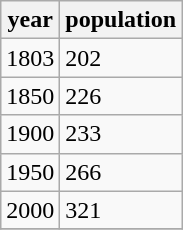<table class="wikitable">
<tr>
<th>year</th>
<th>population</th>
</tr>
<tr>
<td>1803</td>
<td>202</td>
</tr>
<tr>
<td>1850</td>
<td>226</td>
</tr>
<tr>
<td>1900</td>
<td>233</td>
</tr>
<tr>
<td>1950</td>
<td>266</td>
</tr>
<tr>
<td>2000</td>
<td>321</td>
</tr>
<tr>
</tr>
</table>
